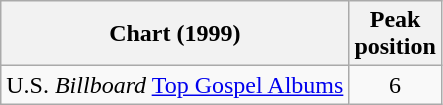<table class="wikitable sortable">
<tr>
<th align="left">Chart (1999)</th>
<th align="left">Peak<br>position</th>
</tr>
<tr>
<td align="left">U.S. <em>Billboard</em> <a href='#'>Top Gospel Albums</a></td>
<td style="text-align:center;">6</td>
</tr>
</table>
